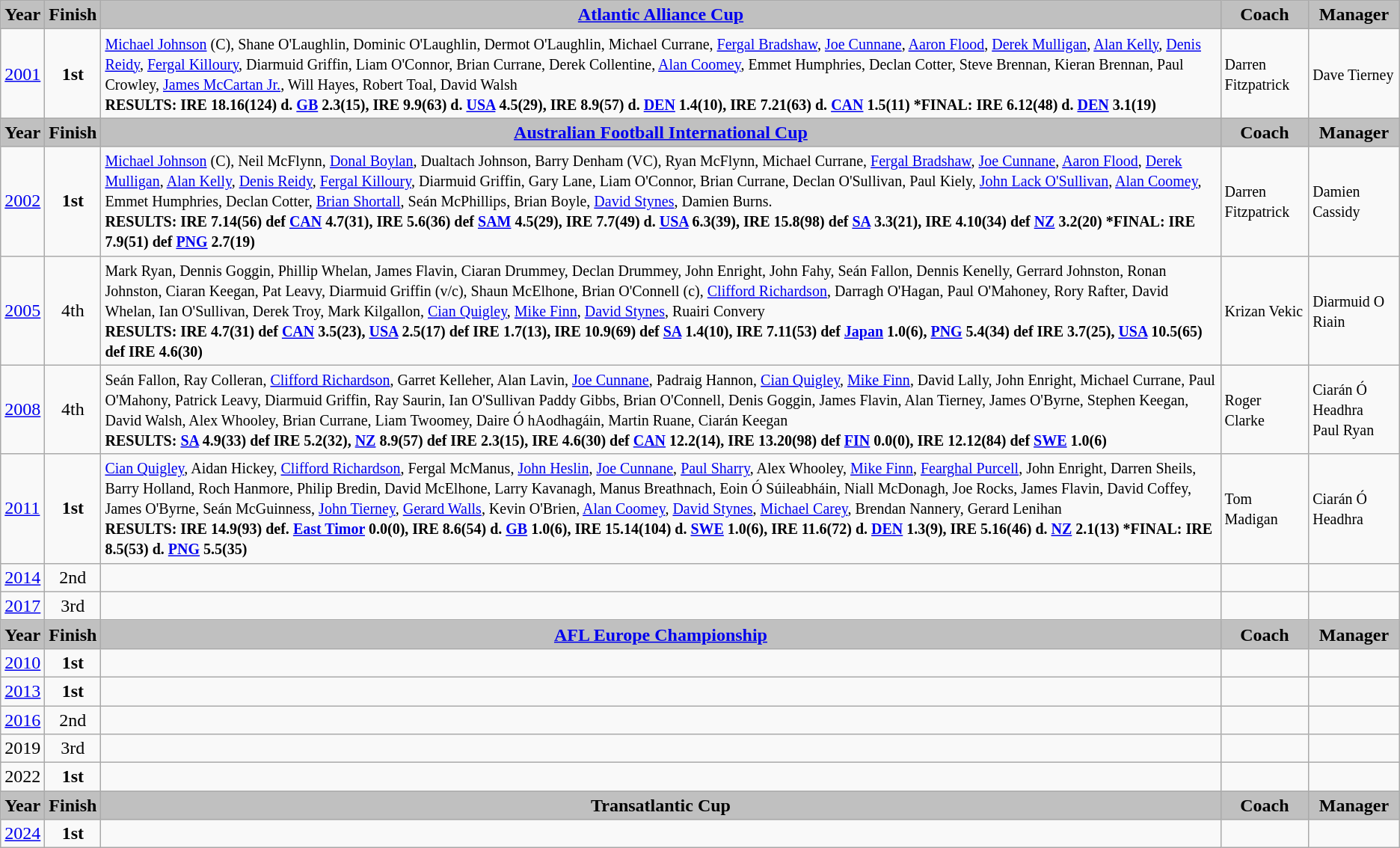<table class="wikitable">
<tr>
<th style="background:silver;">Year</th>
<th style="background:silver;">Finish</th>
<th style="background:silver;"><a href='#'>Atlantic Alliance Cup</a></th>
<th style="background:silver;">Coach</th>
<th style="background:silver;">Manager</th>
</tr>
<tr>
<td><a href='#'>2001</a></td>
<td align=center><strong>1st</strong></td>
<td><small><a href='#'>Michael Johnson</a> (C), Shane O'Laughlin, Dominic O'Laughlin, Dermot O'Laughlin, Michael Currane, <a href='#'>Fergal Bradshaw</a>, <a href='#'>Joe Cunnane</a>, <a href='#'>Aaron Flood</a>, <a href='#'>Derek Mulligan</a>, <a href='#'>Alan Kelly</a>, <a href='#'>Denis Reidy</a>, <a href='#'>Fergal Killoury</a>, Diarmuid Griffin, Liam O'Connor, Brian Currane, Derek Collentine, <a href='#'>Alan Coomey</a>, Emmet Humphries, Declan Cotter, Steve Brennan, Kieran Brennan, Paul Crowley, <a href='#'>James McCartan Jr.</a>, Will Hayes, Robert Toal, David Walsh <br> <strong>RESULTS: IRE 18.16(124) d. <a href='#'>GB</a> 2.3(15), IRE 9.9(63) d. <a href='#'>USA</a> 4.5(29), IRE 8.9(57) d. <a href='#'>DEN</a> 1.4(10), IRE 7.21(63) d. <a href='#'>CAN</a> 1.5(11) *FINAL: IRE 6.12(48) d. <a href='#'>DEN</a> 3.1(19)</strong></small></td>
<td><small>Darren Fitzpatrick</small></td>
<td><small>Dave Tierney</small></td>
</tr>
<tr>
<th style="background:silver;">Year</th>
<th style="background:silver;">Finish</th>
<th style="background:silver;"><a href='#'>Australian Football International Cup</a></th>
<th style="background:silver;">Coach</th>
<th style="background:silver;">Manager</th>
</tr>
<tr>
<td><a href='#'>2002</a></td>
<td align=center><strong>1st</strong></td>
<td><small><a href='#'>Michael Johnson</a> (C), Neil McFlynn, <a href='#'>Donal Boylan</a>, Dualtach Johnson, Barry Denham (VC), Ryan McFlynn, Michael Currane, <a href='#'>Fergal Bradshaw</a>, <a href='#'>Joe Cunnane</a>, <a href='#'>Aaron Flood</a>, <a href='#'>Derek Mulligan</a>, <a href='#'>Alan Kelly</a>, <a href='#'>Denis Reidy</a>, <a href='#'>Fergal Killoury</a>, Diarmuid Griffin, Gary Lane, Liam O'Connor, Brian Currane, Declan O'Sullivan, Paul Kiely, <a href='#'>John Lack O'Sullivan</a>, <a href='#'>Alan Coomey</a>, Emmet Humphries, Declan Cotter, <a href='#'>Brian Shortall</a>, Seán McPhillips, Brian Boyle, <a href='#'>David Stynes</a>, Damien Burns. <br> <strong>RESULTS: IRE 7.14(56) def <a href='#'>CAN</a> 4.7(31), IRE 5.6(36) def <a href='#'>SAM</a> 4.5(29), IRE 7.7(49) d. <a href='#'>USA</a> 6.3(39), IRE 15.8(98) def <a href='#'>SA</a> 3.3(21), IRE 4.10(34) def <a href='#'>NZ</a> 3.2(20) *FINAL: IRE  7.9(51) def <a href='#'>PNG</a> 2.7(19)</strong></small></td>
<td><small>Darren Fitzpatrick</small></td>
<td><small>Damien Cassidy</small></td>
</tr>
<tr>
<td><a href='#'>2005</a></td>
<td align=center>4th</td>
<td><small>Mark Ryan, Dennis Goggin, Phillip Whelan, James Flavin, Ciaran Drummey, Declan Drummey, John Enright, John Fahy, Seán Fallon, Dennis Kenelly, Gerrard Johnston, Ronan Johnston, Ciaran Keegan, Pat Leavy, Diarmuid Griffin (v/c), Shaun McElhone, Brian O'Connell (c), <a href='#'>Clifford Richardson</a>, Darragh O'Hagan, Paul O'Mahoney, Rory Rafter, David Whelan, Ian O'Sullivan, Derek Troy, Mark Kilgallon, <a href='#'>Cian Quigley</a>, <a href='#'>Mike Finn</a>, <a href='#'>David Stynes</a>, Ruairi Convery <br> <strong>RESULTS: IRE 4.7(31) def <a href='#'>CAN</a> 3.5(23), <a href='#'>USA</a> 2.5(17) def IRE 1.7(13), IRE 10.9(69) def <a href='#'>SA</a> 1.4(10), IRE 7.11(53) def <a href='#'>Japan</a> 1.0(6), <a href='#'>PNG</a> 5.4(34) def IRE 3.7(25), <a href='#'>USA</a> 10.5(65) def IRE 4.6(30)</strong></small></td>
<td><small>Krizan Vekic</small></td>
<td><small>Diarmuid O Riain</small></td>
</tr>
<tr>
<td><a href='#'>2008</a></td>
<td align=center>4th</td>
<td><small> Seán Fallon, Ray Colleran, <a href='#'>Clifford Richardson</a>, Garret Kelleher, Alan Lavin, <a href='#'>Joe Cunnane</a>, Padraig Hannon, <a href='#'>Cian Quigley</a>, <a href='#'>Mike Finn</a>, David Lally, John Enright, Michael Currane, Paul O'Mahony, Patrick Leavy, Diarmuid Griffin, Ray Saurin, Ian O'Sullivan Paddy Gibbs, Brian O'Connell, Denis Goggin, James Flavin, Alan Tierney, James O'Byrne, Stephen Keegan, David Walsh, Alex Whooley, Brian Currane, Liam Twoomey, Daire Ó hAodhagáin, Martin Ruane, Ciarán Keegan <br> <strong>RESULTS: <a href='#'>SA</a> 4.9(33) def IRE 5.2(32), <a href='#'>NZ</a> 8.9(57) def IRE 2.3(15), IRE 4.6(30) def <a href='#'>CAN</a> 12.2(14), IRE 13.20(98) def <a href='#'>FIN</a> 0.0(0), IRE 12.12(84) def <a href='#'>SWE</a> 1.0(6)</strong></small></td>
<td><small>Roger Clarke</small></td>
<td><small>Ciarán Ó Headhra <br> Paul Ryan</small></td>
</tr>
<tr>
<td><a href='#'>2011</a></td>
<td align=center><strong>1st</strong></td>
<td><small><a href='#'>Cian Quigley</a>, Aidan Hickey, <a href='#'>Clifford Richardson</a>, Fergal McManus, <a href='#'>John Heslin</a>, <a href='#'>Joe Cunnane</a>, <a href='#'>Paul Sharry</a>, Alex Whooley, <a href='#'>Mike Finn</a>, <a href='#'>Fearghal Purcell</a>, John Enright, Darren Sheils, Barry Holland, Roch Hanmore, Philip Bredin, David McElhone, Larry Kavanagh, Manus Breathnach, Eoin Ó Súileabháin, Niall McDonagh, Joe Rocks, James Flavin, David Coffey, James O'Byrne, Seán McGuinness, <a href='#'>John Tierney</a>, <a href='#'>Gerard Walls</a>, Kevin O'Brien, <a href='#'>Alan Coomey</a>, <a href='#'>David Stynes</a>, <a href='#'>Michael Carey</a>, Brendan Nannery, Gerard Lenihan <br> <strong>RESULTS: IRE 14.9(93) def. <a href='#'>East Timor</a> 0.0(0), IRE 8.6(54) d. <a href='#'>GB</a> 1.0(6), IRE 15.14(104) d. <a href='#'>SWE</a> 1.0(6), IRE 11.6(72) d. <a href='#'>DEN</a> 1.3(9), IRE 5.16(46) d. <a href='#'>NZ</a> 2.1(13) *FINAL: IRE 8.5(53) d. <a href='#'>PNG</a> 5.5(35)</strong></small></td>
<td><small>Tom Madigan</small></td>
<td><small>Ciarán Ó Headhra</small></td>
</tr>
<tr>
<td><a href='#'>2014</a></td>
<td align=center>2nd</td>
<td></td>
<td></td>
<td></td>
</tr>
<tr>
<td><a href='#'>2017</a></td>
<td align=center>3rd</td>
<td></td>
<td></td>
<td></td>
</tr>
<tr>
<th style="background:silver;">Year</th>
<th style="background:silver;">Finish</th>
<th style="background:silver;"><a href='#'>AFL Europe Championship</a></th>
<th style="background:silver;">Coach</th>
<th style="background:silver;">Manager</th>
</tr>
<tr>
<td><a href='#'>2010</a></td>
<td align=center><strong>1st</strong></td>
<td></td>
<td></td>
<td></td>
</tr>
<tr>
<td><a href='#'>2013</a></td>
<td align=center><strong>1st</strong></td>
<td></td>
<td></td>
<td></td>
</tr>
<tr>
<td><a href='#'>2016</a></td>
<td align=center>2nd</td>
<td></td>
<td></td>
<td></td>
</tr>
<tr>
<td>2019</td>
<td align=center>3rd</td>
<td></td>
<td></td>
<td></td>
</tr>
<tr>
<td>2022</td>
<td align=center><strong>1st</strong></td>
<td></td>
<td></td>
<td></td>
</tr>
<tr>
<th style="background:silver;">Year</th>
<th style="background:silver;">Finish</th>
<th style="background:silver;">Transatlantic Cup</th>
<th style="background:silver;">Coach</th>
<th style="background:silver;">Manager</th>
</tr>
<tr>
<td><a href='#'>2024</a></td>
<td align=center><strong>1st</strong></td>
<td></td>
<td></td>
<td></td>
</tr>
</table>
